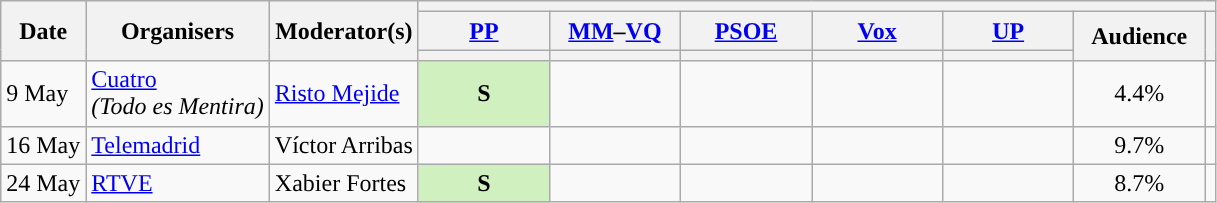<table class="wikitable" style="text-align:center;">
<tr>
<th rowspan="3">Date</th>
<th rowspan="3">Organisers</th>
<th rowspan="3">Moderator(s)</th>
<th colspan="8">      </th>
</tr>
<tr>
<th scope="col" style="width:5em;"><a href='#'>PP</a></th>
<th scope="col" style="width:5em;"><a href='#'>MM</a>–<a href='#'>VQ</a></th>
<th scope="col" style="width:5em;"><a href='#'>PSOE</a></th>
<th scope="col" style="width:5em;"><a href='#'>Vox</a></th>
<th scope="col" style="width:5em;"><a href='#'>UP</a></th>
<th rowspan="2" scope="col" style="width:5em;">Audience</th>
<th rowspan="2"></th>
</tr>
<tr>
<th style="color:inherit;background:"></th>
<th style="color:inherit;background:"></th>
<th style="color:inherit;background:"></th>
<th style="color:inherit;background:"></th>
<th style="color:inherit;background:"></th>
</tr>
<tr>
<td style="white-space:nowrap; text-align:left;">9 May</td>
<td style="white-space:nowrap; text-align:left;"><a href='#'>Cuatro</a><br><em>(Todo es Mentira)</em></td>
<td style="white-space:nowrap; text-align:left;"><a href='#'>Risto Mejide</a></td>
<td style="background:#D0F0C0;"><strong>S</strong><br></td>
<td></td>
<td></td>
<td></td>
<td></td>
<td>4.4%<br></td>
<td><br></td>
</tr>
<tr>
<td style="white-space:nowrap; text-align:left;">16 May</td>
<td style="white-space:nowrap; text-align:left;"><a href='#'>Telemadrid</a></td>
<td style="white-space:nowrap; text-align:left;">Víctor Arribas</td>
<td></td>
<td></td>
<td></td>
<td></td>
<td></td>
<td>9.7%<br></td>
<td><br></td>
</tr>
<tr>
<td style="white-space:nowrap; text-align:left;">24 May</td>
<td style="white-space:nowrap; text-align:left;"><a href='#'>RTVE</a></td>
<td style="white-space:nowrap; text-align:left;">Xabier Fortes</td>
<td style="background:#D0F0C0;"><strong>S</strong><br></td>
<td></td>
<td></td>
<td></td>
<td></td>
<td>8.7%<br></td>
<td><br></td>
</tr>
</table>
